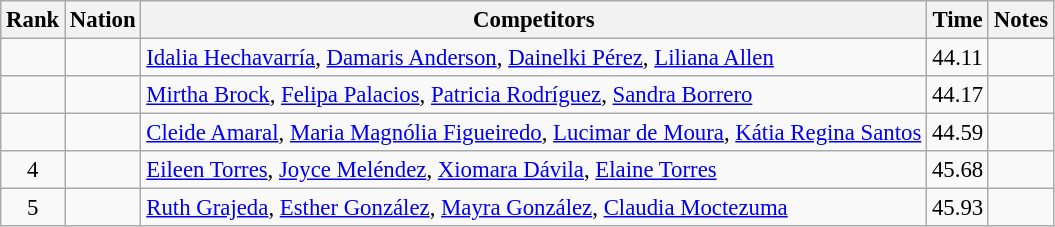<table class="wikitable sortable" style="text-align:center; font-size:95%">
<tr>
<th>Rank</th>
<th>Nation</th>
<th>Competitors</th>
<th>Time</th>
<th>Notes</th>
</tr>
<tr>
<td></td>
<td align=left></td>
<td align=left><a href='#'>Idalia Hechavarría</a>, <a href='#'>Damaris Anderson</a>, <a href='#'>Dainelki Pérez</a>, <a href='#'>Liliana Allen</a></td>
<td>44.11</td>
<td></td>
</tr>
<tr>
<td></td>
<td align=left></td>
<td align=left><a href='#'>Mirtha Brock</a>, <a href='#'>Felipa Palacios</a>, <a href='#'>Patricia Rodríguez</a>, <a href='#'>Sandra Borrero</a></td>
<td>44.17</td>
<td></td>
</tr>
<tr>
<td></td>
<td align=left></td>
<td align=left><a href='#'>Cleide Amaral</a>, <a href='#'>Maria Magnólia Figueiredo</a>, <a href='#'>Lucimar de Moura</a>, <a href='#'>Kátia Regina Santos</a></td>
<td>44.59</td>
<td></td>
</tr>
<tr>
<td>4</td>
<td align=left></td>
<td align=left><a href='#'>Eileen Torres</a>, <a href='#'>Joyce Meléndez</a>, <a href='#'>Xiomara Dávila</a>, <a href='#'>Elaine Torres</a></td>
<td>45.68</td>
<td></td>
</tr>
<tr>
<td>5</td>
<td align=left></td>
<td align=left><a href='#'>Ruth Grajeda</a>, <a href='#'>Esther González</a>, <a href='#'>Mayra González</a>, <a href='#'>Claudia Moctezuma</a></td>
<td>45.93</td>
<td></td>
</tr>
</table>
